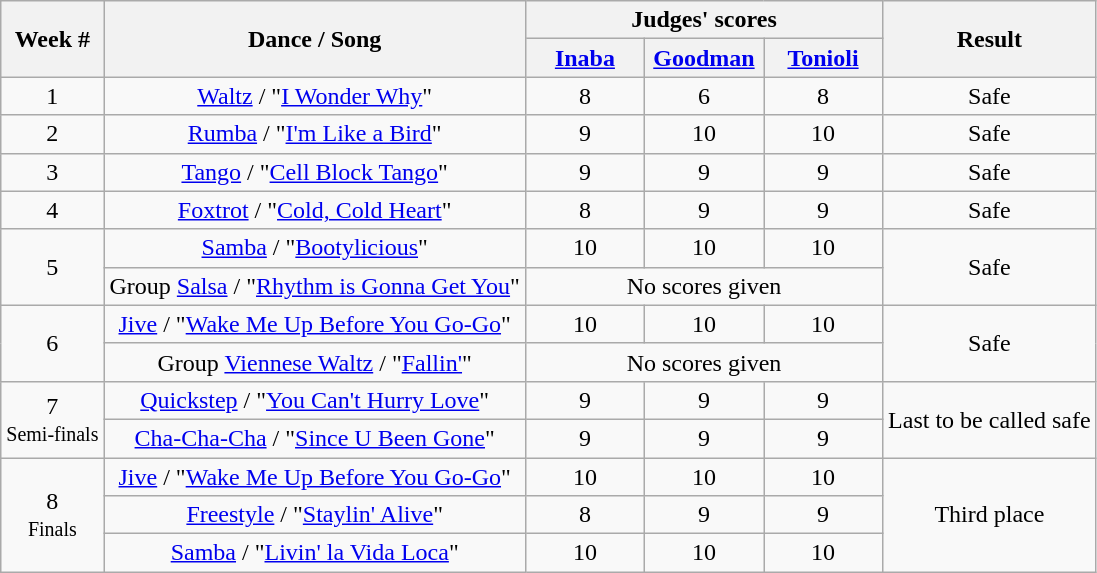<table class="wikitable" style="text-align: center;">
<tr>
<th rowspan="2">Week #</th>
<th rowspan="2">Dance / Song</th>
<th colspan="3">Judges' scores</th>
<th rowspan="2">Result</th>
</tr>
<tr>
<th style="min-width: 4.5em;"><a href='#'>Inaba</a></th>
<th style="min-width: 4.5em;"><a href='#'>Goodman</a></th>
<th style="min-width: 4.5em;"><a href='#'>Tonioli</a></th>
</tr>
<tr>
<td>1</td>
<td><a href='#'>Waltz</a> / "<a href='#'>I Wonder Why</a>"</td>
<td>8</td>
<td>6</td>
<td>8</td>
<td>Safe</td>
</tr>
<tr>
<td>2</td>
<td><a href='#'>Rumba</a> / "<a href='#'>I'm Like a Bird</a>"</td>
<td>9</td>
<td>10</td>
<td>10</td>
<td>Safe</td>
</tr>
<tr>
<td>3</td>
<td><a href='#'>Tango</a> / "<a href='#'>Cell Block Tango</a>"</td>
<td>9</td>
<td>9</td>
<td>9</td>
<td>Safe</td>
</tr>
<tr>
<td>4</td>
<td><a href='#'>Foxtrot</a> / "<a href='#'>Cold, Cold Heart</a>"</td>
<td>8</td>
<td>9</td>
<td>9</td>
<td>Safe</td>
</tr>
<tr>
<td rowspan="2">5</td>
<td><a href='#'>Samba</a> / "<a href='#'>Bootylicious</a>"</td>
<td>10</td>
<td>10</td>
<td>10</td>
<td rowspan="2">Safe</td>
</tr>
<tr>
<td>Group <a href='#'>Salsa</a> / "<a href='#'>Rhythm is Gonna Get You</a>"</td>
<td colspan="3">No scores given</td>
</tr>
<tr>
<td rowspan="2">6</td>
<td><a href='#'>Jive</a> / "<a href='#'>Wake Me Up Before You Go-Go</a>"</td>
<td>10</td>
<td>10</td>
<td>10</td>
<td rowspan="2">Safe</td>
</tr>
<tr>
<td>Group <a href='#'>Viennese Waltz</a> / "<a href='#'>Fallin'</a>"</td>
<td colspan="3">No scores given</td>
</tr>
<tr>
<td rowspan="2">7<br><small>Semi-finals</small></td>
<td><a href='#'>Quickstep</a> / "<a href='#'>You Can't Hurry Love</a>"</td>
<td>9</td>
<td>9</td>
<td>9</td>
<td rowspan="2">Last to be called safe</td>
</tr>
<tr>
<td><a href='#'>Cha-Cha-Cha</a> / "<a href='#'>Since U Been Gone</a>"</td>
<td>9</td>
<td>9</td>
<td>9</td>
</tr>
<tr>
<td rowspan="3">8<br><small>Finals</small></td>
<td><a href='#'>Jive</a> / "<a href='#'>Wake Me Up Before You Go-Go</a>"</td>
<td>10</td>
<td>10</td>
<td>10</td>
<td rowspan="3">Third place</td>
</tr>
<tr>
<td><a href='#'>Freestyle</a> / "<a href='#'>Staylin' Alive</a>"</td>
<td>8</td>
<td>9</td>
<td>9</td>
</tr>
<tr>
<td><a href='#'>Samba</a> / "<a href='#'>Livin' la Vida Loca</a>"</td>
<td>10</td>
<td>10</td>
<td>10</td>
</tr>
</table>
